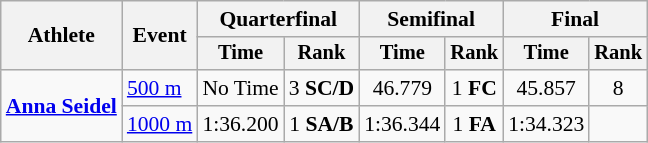<table class="wikitable" style="font-size:90%">
<tr>
<th rowspan=2>Athlete</th>
<th rowspan=2>Event</th>
<th colspan=2>Quarterfinal</th>
<th colspan=2>Semifinal</th>
<th colspan=2>Final</th>
</tr>
<tr style="font-size:95%">
<th>Time</th>
<th>Rank</th>
<th>Time</th>
<th>Rank</th>
<th>Time</th>
<th>Rank</th>
</tr>
<tr align=center>
<td align=left rowspan=2><strong><a href='#'>Anna Seidel</a></strong></td>
<td align=left><a href='#'>500 m</a></td>
<td>No Time</td>
<td>3 <strong>SC/D</strong></td>
<td>46.779</td>
<td>1 <strong>FC</strong></td>
<td>45.857</td>
<td>8</td>
</tr>
<tr align=center>
<td align=left><a href='#'>1000 m</a></td>
<td>1:36.200</td>
<td>1 <strong>SA/B</strong></td>
<td>1:36.344</td>
<td>1 <strong>FA</strong></td>
<td>1:34.323</td>
<td></td>
</tr>
</table>
